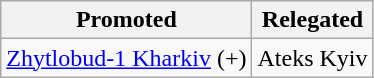<table class="wikitable">
<tr>
<th>Promoted</th>
<th>Relegated</th>
</tr>
<tr>
<td><a href='#'>Zhytlobud-1 Kharkiv</a> (+)</td>
<td>Ateks Kyiv</td>
</tr>
</table>
